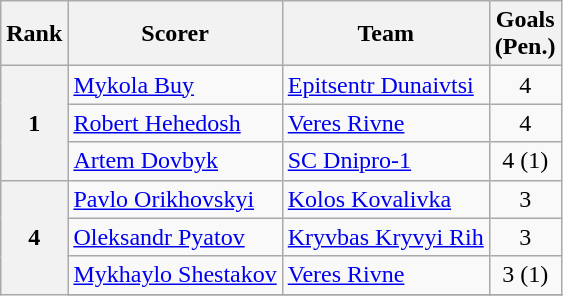<table class="wikitable">
<tr>
<th>Rank</th>
<th>Scorer</th>
<th>Team</th>
<th>Goals<br>(Pen.)</th>
</tr>
<tr>
<th align=center rowspan=3>1</th>
<td> <a href='#'>Mykola Buy</a></td>
<td><a href='#'>Epitsentr Dunaivtsi</a></td>
<td align=center>4</td>
</tr>
<tr>
<td> <a href='#'>Robert Hehedosh</a></td>
<td><a href='#'>Veres Rivne</a></td>
<td align=center>4</td>
</tr>
<tr>
<td> <a href='#'>Artem Dovbyk</a></td>
<td><a href='#'>SC Dnipro-1</a></td>
<td align=center>4 (1)</td>
</tr>
<tr>
<th align=center rowspan=10>4</th>
<td> <a href='#'>Pavlo Orikhovskyi</a></td>
<td><a href='#'>Kolos Kovalivka</a></td>
<td align=center>3</td>
</tr>
<tr>
<td> <a href='#'>Oleksandr Pyatov</a></td>
<td><a href='#'>Kryvbas Kryvyi Rih</a></td>
<td align=center>3</td>
</tr>
<tr>
<td> <a href='#'>Mykhaylo Shestakov</a></td>
<td><a href='#'>Veres Rivne</a></td>
<td align=center>3 (1)</td>
</tr>
<tr>
</tr>
</table>
